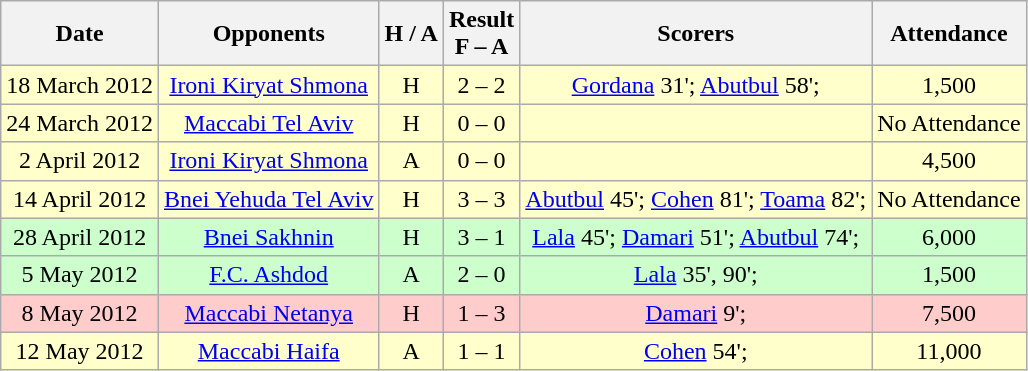<table class="wikitable" style="text-align:center">
<tr>
<th>Date</th>
<th>Opponents</th>
<th>H / A</th>
<th>Result<br>F – A</th>
<th>Scorers</th>
<th>Attendance</th>
</tr>
<tr bgcolor="#ffffcc">
<td>18 March 2012</td>
<td><a href='#'>Ironi Kiryat Shmona</a></td>
<td>H</td>
<td>2 – 2</td>
<td><a href='#'>Gordana</a> 31'; <a href='#'>Abutbul</a> 58';</td>
<td>1,500</td>
</tr>
<tr bgcolor="#ffffcc">
<td>24 March 2012</td>
<td><a href='#'>Maccabi Tel Aviv</a></td>
<td>H</td>
<td>0 – 0</td>
<td></td>
<td>No Attendance</td>
</tr>
<tr bgcolor="#ffffcc">
<td>2 April 2012</td>
<td><a href='#'>Ironi Kiryat Shmona</a></td>
<td>A</td>
<td>0 – 0</td>
<td></td>
<td>4,500</td>
</tr>
<tr bgcolor="#ffffcc">
<td>14 April 2012</td>
<td><a href='#'>Bnei Yehuda Tel Aviv</a></td>
<td>H</td>
<td>3 – 3</td>
<td><a href='#'>Abutbul</a> 45'; <a href='#'>Cohen</a> 81'; <a href='#'>Toama</a> 82';</td>
<td>No Attendance</td>
</tr>
<tr bgcolor="#ccffcc">
<td>28 April 2012</td>
<td><a href='#'>Bnei Sakhnin</a></td>
<td>H</td>
<td>3 – 1</td>
<td><a href='#'>Lala</a> 45'; <a href='#'>Damari</a> 51'; <a href='#'>Abutbul</a> 74';</td>
<td>6,000</td>
</tr>
<tr bgcolor="#ccffcc">
<td>5 May 2012</td>
<td><a href='#'>F.C. Ashdod</a></td>
<td>A</td>
<td>2 – 0</td>
<td><a href='#'>Lala</a> 35', 90';</td>
<td>1,500</td>
</tr>
<tr bgcolor="#ffcccc">
<td>8 May 2012</td>
<td><a href='#'>Maccabi Netanya</a></td>
<td>H</td>
<td>1 – 3</td>
<td><a href='#'>Damari</a> 9';</td>
<td>7,500</td>
</tr>
<tr bgcolor="#ffffcc">
<td>12 May 2012</td>
<td><a href='#'>Maccabi Haifa</a></td>
<td>A</td>
<td>1 – 1</td>
<td><a href='#'>Cohen</a> 54';</td>
<td>11,000</td>
</tr>
</table>
